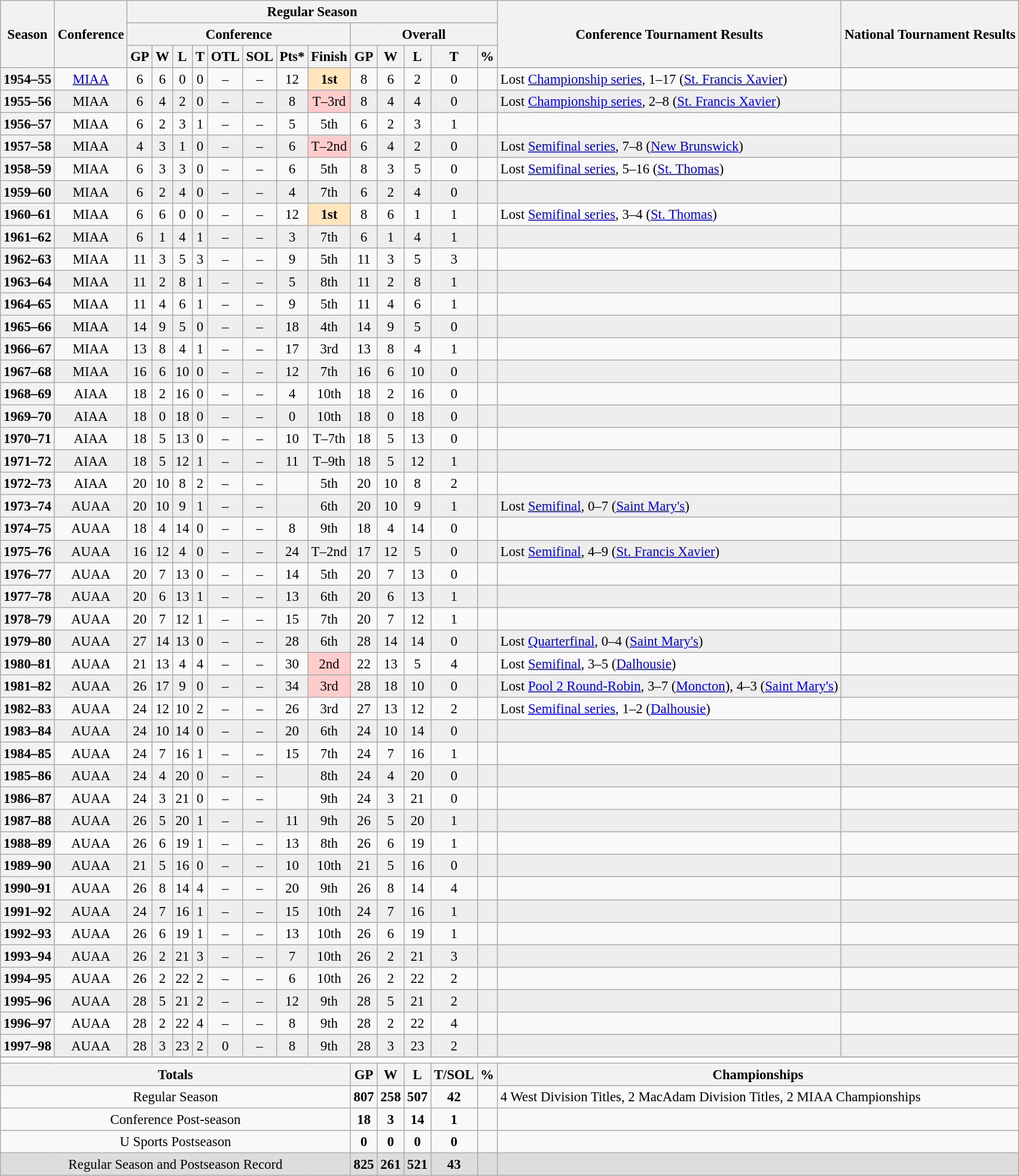<table class="wikitable" style="text-align: center; font-size: 95%">
<tr>
<th rowspan="3">Season</th>
<th rowspan="3">Conference</th>
<th colspan="13">Regular Season</th>
<th rowspan="3">Conference Tournament Results</th>
<th rowspan="3">National Tournament Results</th>
</tr>
<tr>
<th colspan="8">Conference</th>
<th colspan="5">Overall</th>
</tr>
<tr>
<th>GP</th>
<th>W</th>
<th>L</th>
<th>T</th>
<th>OTL</th>
<th>SOL</th>
<th>Pts*</th>
<th>Finish</th>
<th>GP</th>
<th>W</th>
<th>L</th>
<th>T</th>
<th>%</th>
</tr>
<tr>
<th>1954–55</th>
<td><a href='#'>MIAA</a></td>
<td>6</td>
<td>6</td>
<td>0</td>
<td>0</td>
<td>–</td>
<td>–</td>
<td>12</td>
<td style="background: #FFE6BD;"><strong>1st</strong></td>
<td>8</td>
<td>6</td>
<td>2</td>
<td>0</td>
<td></td>
<td align="left">Lost <a href='#'>Championship series</a>, 1–17 (<a href='#'>St. Francis Xavier</a>)</td>
<td align="left"></td>
</tr>
<tr bgcolor=eeeeee>
<th>1955–56</th>
<td>MIAA</td>
<td>6</td>
<td>4</td>
<td>2</td>
<td>0</td>
<td>–</td>
<td>–</td>
<td>8</td>
<td style="background: #FFCCCC;">T–3rd</td>
<td>8</td>
<td>4</td>
<td>4</td>
<td>0</td>
<td></td>
<td align="left">Lost <a href='#'>Championship series</a>, 2–8 (<a href='#'>St. Francis Xavier</a>)</td>
<td align="left"></td>
</tr>
<tr>
<th>1956–57</th>
<td>MIAA</td>
<td>6</td>
<td>2</td>
<td>3</td>
<td>1</td>
<td>–</td>
<td>–</td>
<td>5</td>
<td>5th</td>
<td>6</td>
<td>2</td>
<td>3</td>
<td>1</td>
<td></td>
<td align="left"></td>
<td align="left"></td>
</tr>
<tr bgcolor=eeeeee>
<th>1957–58</th>
<td>MIAA</td>
<td>4</td>
<td>3</td>
<td>1</td>
<td>0</td>
<td>–</td>
<td>–</td>
<td>6</td>
<td style="background: #FFCCCC;">T–2nd</td>
<td>6</td>
<td>4</td>
<td>2</td>
<td>0</td>
<td></td>
<td align="left">Lost <a href='#'>Semifinal series</a>, 7–8 (<a href='#'>New Brunswick</a>)</td>
<td align="left"></td>
</tr>
<tr>
<th>1958–59</th>
<td>MIAA</td>
<td>6</td>
<td>3</td>
<td>3</td>
<td>0</td>
<td>–</td>
<td>–</td>
<td>6</td>
<td>5th</td>
<td>8</td>
<td>3</td>
<td>5</td>
<td>0</td>
<td></td>
<td align="left">Lost <a href='#'>Semifinal series</a>, 5–16 (<a href='#'>St. Thomas</a>)</td>
<td align="left"></td>
</tr>
<tr bgcolor=eeeeee>
<th>1959–60</th>
<td>MIAA</td>
<td>6</td>
<td>2</td>
<td>4</td>
<td>0</td>
<td>–</td>
<td>–</td>
<td>4</td>
<td>7th</td>
<td>6</td>
<td>2</td>
<td>4</td>
<td>0</td>
<td></td>
<td align="left"></td>
<td align="left"></td>
</tr>
<tr>
<th>1960–61</th>
<td>MIAA</td>
<td>6</td>
<td>6</td>
<td>0</td>
<td>0</td>
<td>–</td>
<td>–</td>
<td>12</td>
<td style="background: #FFE6BD;"><strong>1st</strong></td>
<td>8</td>
<td>6</td>
<td>1</td>
<td>1</td>
<td></td>
<td align="left">Lost <a href='#'>Semifinal series</a>, 3–4 (<a href='#'>St. Thomas</a>)</td>
<td align="left"></td>
</tr>
<tr bgcolor=eeeeee>
<th>1961–62</th>
<td>MIAA</td>
<td>6</td>
<td>1</td>
<td>4</td>
<td>1</td>
<td>–</td>
<td>–</td>
<td>3</td>
<td>7th</td>
<td>6</td>
<td>1</td>
<td>4</td>
<td>1</td>
<td></td>
<td align="left"></td>
<td align="left"></td>
</tr>
<tr>
<th>1962–63</th>
<td>MIAA</td>
<td>11</td>
<td>3</td>
<td>5</td>
<td>3</td>
<td>–</td>
<td>–</td>
<td>9</td>
<td>5th</td>
<td>11</td>
<td>3</td>
<td>5</td>
<td>3</td>
<td></td>
<td align="left"></td>
<td align="left"></td>
</tr>
<tr bgcolor=eeeeee>
<th>1963–64</th>
<td>MIAA</td>
<td>11</td>
<td>2</td>
<td>8</td>
<td>1</td>
<td>–</td>
<td>–</td>
<td>5</td>
<td>8th</td>
<td>11</td>
<td>2</td>
<td>8</td>
<td>1</td>
<td></td>
<td align="left"></td>
<td align="left"></td>
</tr>
<tr>
<th>1964–65</th>
<td>MIAA</td>
<td>11</td>
<td>4</td>
<td>6</td>
<td>1</td>
<td>–</td>
<td>–</td>
<td>9</td>
<td>5th</td>
<td>11</td>
<td>4</td>
<td>6</td>
<td>1</td>
<td></td>
<td align="left"></td>
<td align="left"></td>
</tr>
<tr bgcolor=eeeeee>
<th>1965–66</th>
<td>MIAA</td>
<td>14</td>
<td>9</td>
<td>5</td>
<td>0</td>
<td>–</td>
<td>–</td>
<td>18</td>
<td>4th</td>
<td>14</td>
<td>9</td>
<td>5</td>
<td>0</td>
<td></td>
<td align="left"></td>
<td align="left"></td>
</tr>
<tr>
<th>1966–67</th>
<td>MIAA</td>
<td>13</td>
<td>8</td>
<td>4</td>
<td>1</td>
<td>–</td>
<td>–</td>
<td>17</td>
<td>3rd</td>
<td>13</td>
<td>8</td>
<td>4</td>
<td>1</td>
<td></td>
<td align="left"></td>
<td align="left"></td>
</tr>
<tr bgcolor=eeeeee>
<th>1967–68</th>
<td>MIAA</td>
<td>16</td>
<td>6</td>
<td>10</td>
<td>0</td>
<td>–</td>
<td>–</td>
<td>12</td>
<td>7th</td>
<td>16</td>
<td>6</td>
<td>10</td>
<td>0</td>
<td></td>
<td align="left"></td>
<td align="left"></td>
</tr>
<tr>
<th>1968–69</th>
<td>AIAA</td>
<td>18</td>
<td>2</td>
<td>16</td>
<td>0</td>
<td>–</td>
<td>–</td>
<td>4</td>
<td>10th</td>
<td>18</td>
<td>2</td>
<td>16</td>
<td>0</td>
<td></td>
<td align="left"></td>
<td align="left"></td>
</tr>
<tr bgcolor=eeeeee>
<th>1969–70</th>
<td>AIAA</td>
<td>18</td>
<td>0</td>
<td>18</td>
<td>0</td>
<td>–</td>
<td>–</td>
<td>0</td>
<td>10th</td>
<td>18</td>
<td>0</td>
<td>18</td>
<td>0</td>
<td></td>
<td align="left"></td>
<td align="left"></td>
</tr>
<tr>
<th>1970–71</th>
<td>AIAA</td>
<td>18</td>
<td>5</td>
<td>13</td>
<td>0</td>
<td>–</td>
<td>–</td>
<td>10</td>
<td>T–7th</td>
<td>18</td>
<td>5</td>
<td>13</td>
<td>0</td>
<td></td>
<td align="left"></td>
<td align="left"></td>
</tr>
<tr bgcolor=eeeeee>
<th>1971–72</th>
<td>AIAA</td>
<td>18</td>
<td>5</td>
<td>12</td>
<td>1</td>
<td>–</td>
<td>–</td>
<td>11</td>
<td>T–9th</td>
<td>18</td>
<td>5</td>
<td>12</td>
<td>1</td>
<td></td>
<td align="left"></td>
<td align="left"></td>
</tr>
<tr>
<th>1972–73</th>
<td>AIAA</td>
<td>20</td>
<td>10</td>
<td>8</td>
<td>2</td>
<td>–</td>
<td>–</td>
<td></td>
<td>5th</td>
<td>20</td>
<td>10</td>
<td>8</td>
<td>2</td>
<td></td>
<td align="left"></td>
<td align="left"></td>
</tr>
<tr bgcolor=eeeeee>
<th>1973–74</th>
<td>AUAA</td>
<td>20</td>
<td>10</td>
<td>9</td>
<td>1</td>
<td>–</td>
<td>–</td>
<td></td>
<td>6th</td>
<td>20</td>
<td>10</td>
<td>9</td>
<td>1</td>
<td></td>
<td align="left">Lost <a href='#'>Semifinal</a>, 0–7 (<a href='#'>Saint Mary's</a>)</td>
<td align="left"></td>
</tr>
<tr>
<th>1974–75</th>
<td>AUAA</td>
<td>18</td>
<td>4</td>
<td>14</td>
<td>0</td>
<td>–</td>
<td>–</td>
<td>8</td>
<td>9th</td>
<td>18</td>
<td>4</td>
<td>14</td>
<td>0</td>
<td></td>
<td align="left"></td>
<td align="left"></td>
</tr>
<tr bgcolor=eeeeee>
<th>1975–76</th>
<td>AUAA</td>
<td>16</td>
<td>12</td>
<td>4</td>
<td>0</td>
<td>–</td>
<td>–</td>
<td>24</td>
<td>T–2nd</td>
<td>17</td>
<td>12</td>
<td>5</td>
<td>0</td>
<td></td>
<td align="left">Lost <a href='#'>Semifinal</a>, 4–9 (<a href='#'>St. Francis Xavier</a>)</td>
<td align="left"></td>
</tr>
<tr>
<th>1976–77</th>
<td>AUAA</td>
<td>20</td>
<td>7</td>
<td>13</td>
<td>0</td>
<td>–</td>
<td>–</td>
<td>14</td>
<td>5th</td>
<td>20</td>
<td>7</td>
<td>13</td>
<td>0</td>
<td></td>
<td align="left"></td>
<td align="left"></td>
</tr>
<tr bgcolor=eeeeee>
<th>1977–78</th>
<td>AUAA</td>
<td>20</td>
<td>6</td>
<td>13</td>
<td>1</td>
<td>–</td>
<td>–</td>
<td>13</td>
<td>6th</td>
<td>20</td>
<td>6</td>
<td>13</td>
<td>1</td>
<td></td>
<td align="left"></td>
<td align="left"></td>
</tr>
<tr>
<th>1978–79</th>
<td>AUAA</td>
<td>20</td>
<td>7</td>
<td>12</td>
<td>1</td>
<td>–</td>
<td>–</td>
<td>15</td>
<td>7th</td>
<td>20</td>
<td>7</td>
<td>12</td>
<td>1</td>
<td></td>
<td align="left"></td>
<td align="left"></td>
</tr>
<tr bgcolor=eeeeee>
<th>1979–80</th>
<td>AUAA</td>
<td>27</td>
<td>14</td>
<td>13</td>
<td>0</td>
<td>–</td>
<td>–</td>
<td>28</td>
<td>6th</td>
<td>28</td>
<td>14</td>
<td>14</td>
<td>0</td>
<td></td>
<td align="left">Lost <a href='#'>Quarterfinal</a>, 0–4 (<a href='#'>Saint Mary's</a>)</td>
<td align="left"></td>
</tr>
<tr>
<th>1980–81</th>
<td>AUAA</td>
<td>21</td>
<td>13</td>
<td>4</td>
<td>4</td>
<td>–</td>
<td>–</td>
<td>30</td>
<td style="background: #FFCCCC;">2nd</td>
<td>22</td>
<td>13</td>
<td>5</td>
<td>4</td>
<td></td>
<td align="left">Lost <a href='#'>Semifinal</a>, 3–5 (<a href='#'>Dalhousie</a>)</td>
<td align="left"></td>
</tr>
<tr bgcolor=eeeeee>
<th>1981–82</th>
<td>AUAA</td>
<td>26</td>
<td>17</td>
<td>9</td>
<td>0</td>
<td>–</td>
<td>–</td>
<td>34</td>
<td style="background: #FFCCCC;">3rd</td>
<td>28</td>
<td>18</td>
<td>10</td>
<td>0</td>
<td></td>
<td align="left">Lost <a href='#'>Pool 2 Round-Robin</a>, 3–7 (<a href='#'>Moncton</a>), 4–3 (<a href='#'>Saint Mary's</a>)</td>
<td align="left"></td>
</tr>
<tr>
<th>1982–83</th>
<td>AUAA</td>
<td>24</td>
<td>12</td>
<td>10</td>
<td>2</td>
<td>–</td>
<td>–</td>
<td>26</td>
<td>3rd</td>
<td>27</td>
<td>13</td>
<td>12</td>
<td>2</td>
<td></td>
<td align="left">Lost <a href='#'>Semifinal series</a>, 1–2 (<a href='#'>Dalhousie</a>)</td>
<td align="left"></td>
</tr>
<tr bgcolor=eeeeee>
<th>1983–84</th>
<td>AUAA</td>
<td>24</td>
<td>10</td>
<td>14</td>
<td>0</td>
<td>–</td>
<td>–</td>
<td>20</td>
<td>6th</td>
<td>24</td>
<td>10</td>
<td>14</td>
<td>0</td>
<td></td>
<td align="left"></td>
<td align="left"></td>
</tr>
<tr>
<th>1984–85</th>
<td>AUAA</td>
<td>24</td>
<td>7</td>
<td>16</td>
<td>1</td>
<td>–</td>
<td>–</td>
<td>15</td>
<td>7th</td>
<td>24</td>
<td>7</td>
<td>16</td>
<td>1</td>
<td></td>
<td align="left"></td>
<td align="left"></td>
</tr>
<tr bgcolor=eeeeee>
<th>1985–86</th>
<td>AUAA</td>
<td>24</td>
<td>4</td>
<td>20</td>
<td>0</td>
<td>–</td>
<td>–</td>
<td></td>
<td>8th</td>
<td>24</td>
<td>4</td>
<td>20</td>
<td>0</td>
<td></td>
<td align="left"></td>
<td align="left"></td>
</tr>
<tr>
<th>1986–87</th>
<td>AUAA</td>
<td>24</td>
<td>3</td>
<td>21</td>
<td>0</td>
<td>–</td>
<td>–</td>
<td></td>
<td>9th</td>
<td>24</td>
<td>3</td>
<td>21</td>
<td>0</td>
<td></td>
<td align="left"></td>
<td align="left"></td>
</tr>
<tr bgcolor=eeeeee>
<th>1987–88</th>
<td>AUAA</td>
<td>26</td>
<td>5</td>
<td>20</td>
<td>1</td>
<td>–</td>
<td>–</td>
<td>11</td>
<td>9th</td>
<td>26</td>
<td>5</td>
<td>20</td>
<td>1</td>
<td></td>
<td align="left"></td>
<td align="left"></td>
</tr>
<tr>
<th>1988–89</th>
<td>AUAA</td>
<td>26</td>
<td>6</td>
<td>19</td>
<td>1</td>
<td>–</td>
<td>–</td>
<td>13</td>
<td>8th</td>
<td>26</td>
<td>6</td>
<td>19</td>
<td>1</td>
<td></td>
<td align="left"></td>
<td align="left"></td>
</tr>
<tr bgcolor=eeeeee>
<th>1989–90</th>
<td>AUAA</td>
<td>21</td>
<td>5</td>
<td>16</td>
<td>0</td>
<td>–</td>
<td>–</td>
<td>10</td>
<td>10th</td>
<td>21</td>
<td>5</td>
<td>16</td>
<td>0</td>
<td></td>
<td align="left"></td>
<td align="left"></td>
</tr>
<tr>
<th>1990–91</th>
<td>AUAA</td>
<td>26</td>
<td>8</td>
<td>14</td>
<td>4</td>
<td>–</td>
<td>–</td>
<td>20</td>
<td>9th</td>
<td>26</td>
<td>8</td>
<td>14</td>
<td>4</td>
<td></td>
<td align="left"></td>
<td align="left"></td>
</tr>
<tr bgcolor=eeeeee>
<th>1991–92</th>
<td>AUAA</td>
<td>24</td>
<td>7</td>
<td>16</td>
<td>1</td>
<td>–</td>
<td>–</td>
<td>15</td>
<td>10th</td>
<td>24</td>
<td>7</td>
<td>16</td>
<td>1</td>
<td></td>
<td align="left"></td>
<td align="left"></td>
</tr>
<tr>
<th>1992–93</th>
<td>AUAA</td>
<td>26</td>
<td>6</td>
<td>19</td>
<td>1</td>
<td>–</td>
<td>–</td>
<td>13</td>
<td>10th</td>
<td>26</td>
<td>6</td>
<td>19</td>
<td>1</td>
<td></td>
<td align="left"></td>
<td align="left"></td>
</tr>
<tr bgcolor=eeeeee>
<th>1993–94</th>
<td>AUAA</td>
<td>26</td>
<td>2</td>
<td>21</td>
<td>3</td>
<td>–</td>
<td>–</td>
<td>7</td>
<td>10th</td>
<td>26</td>
<td>2</td>
<td>21</td>
<td>3</td>
<td></td>
<td align="left"></td>
<td align="left"></td>
</tr>
<tr>
<th>1994–95</th>
<td>AUAA</td>
<td>26</td>
<td>2</td>
<td>22</td>
<td>2</td>
<td>–</td>
<td>–</td>
<td>6</td>
<td>10th</td>
<td>26</td>
<td>2</td>
<td>22</td>
<td>2</td>
<td></td>
<td align="left"></td>
<td align="left"></td>
</tr>
<tr bgcolor=eeeeee>
<th>1995–96</th>
<td>AUAA</td>
<td>28</td>
<td>5</td>
<td>21</td>
<td>2</td>
<td>–</td>
<td>–</td>
<td>12</td>
<td>9th</td>
<td>28</td>
<td>5</td>
<td>21</td>
<td>2</td>
<td></td>
<td align="left"></td>
<td align="left"></td>
</tr>
<tr>
<th>1996–97</th>
<td>AUAA</td>
<td>28</td>
<td>2</td>
<td>22</td>
<td>4</td>
<td>–</td>
<td>–</td>
<td>8</td>
<td>9th</td>
<td>28</td>
<td>2</td>
<td>22</td>
<td>4</td>
<td></td>
<td align="left"></td>
<td align="left"></td>
</tr>
<tr bgcolor=eeeeee>
<th>1997–98</th>
<td>AUAA</td>
<td>28</td>
<td>3</td>
<td>23</td>
<td>2</td>
<td>0</td>
<td>–</td>
<td>8</td>
<td>9th</td>
<td>28</td>
<td>3</td>
<td>23</td>
<td>2</td>
<td></td>
<td align="left"></td>
<td align="left"></td>
</tr>
<tr>
</tr>
<tr ->
</tr>
<tr>
<td colspan="17" style="background:#fff;"></td>
</tr>
<tr>
<th colspan="10">Totals</th>
<th>GP</th>
<th>W</th>
<th>L</th>
<th>T/SOL</th>
<th>%</th>
<th colspan="2">Championships</th>
</tr>
<tr>
<td colspan="10">Regular Season</td>
<td><strong>807</strong></td>
<td><strong>258</strong></td>
<td><strong>507</strong></td>
<td><strong>42</strong></td>
<td><strong></strong></td>
<td colspan="2" align="left">4 West Division Titles, 2 MacAdam Division Titles, 2 MIAA Championships</td>
</tr>
<tr>
<td colspan="10">Conference Post-season</td>
<td><strong>18</strong></td>
<td><strong>3</strong></td>
<td><strong>14</strong></td>
<td><strong>1</strong></td>
<td><strong></strong></td>
<td colspan="2" align="left"></td>
</tr>
<tr>
<td colspan="10">U Sports Postseason</td>
<td><strong>0</strong></td>
<td><strong>0</strong></td>
<td><strong>0</strong></td>
<td><strong>0</strong></td>
<td><strong></strong></td>
<td colspan="2" align="left"></td>
</tr>
<tr bgcolor=dddddd>
<td colspan="10">Regular Season and Postseason Record</td>
<td><strong>825</strong></td>
<td><strong>261</strong></td>
<td><strong>521</strong></td>
<td><strong>43</strong></td>
<td><strong></strong></td>
<td colspan="2" align="left"></td>
</tr>
</table>
